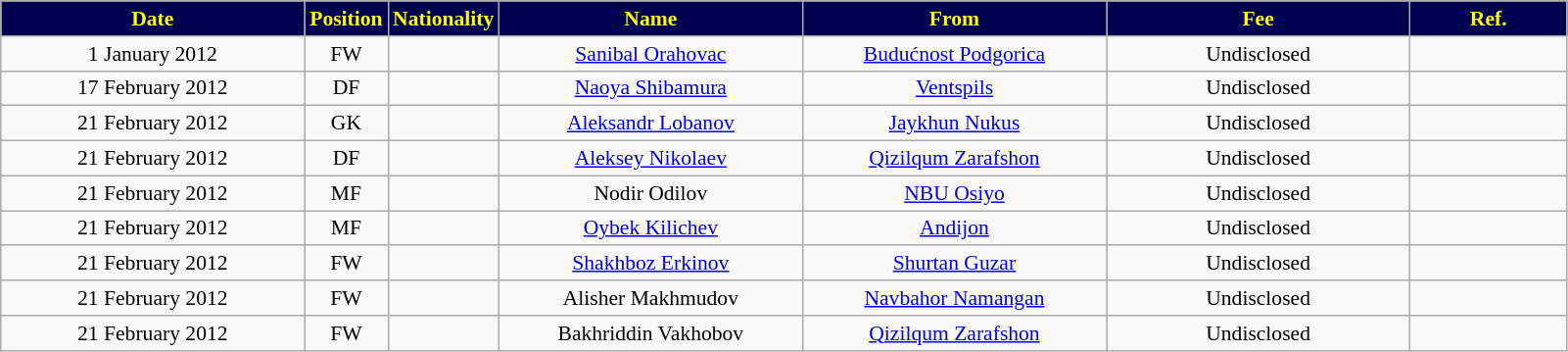<table class="wikitable"  style="text-align:center; font-size:90%; ">
<tr>
<th style="background:#000050; color:yellow; width:200px;">Date</th>
<th style="background:#000050; color:yellow; width:50px;">Position</th>
<th style="background:#000050; color:yellow; width:50px;">Nationality</th>
<th style="background:#000050; color:yellow; width:200px;">Name</th>
<th style="background:#000050; color:yellow; width:200px;">From</th>
<th style="background:#000050; color:yellow; width:200px;">Fee</th>
<th style="background:#000050; color:yellow; width:100px;">Ref.</th>
</tr>
<tr>
<td>1 January 2012</td>
<td>FW</td>
<td></td>
<td><a href='#'>Sanibal Orahovac</a></td>
<td><a href='#'>Budućnost Podgorica</a></td>
<td>Undisclosed</td>
<td></td>
</tr>
<tr>
<td>17 February 2012</td>
<td>DF</td>
<td></td>
<td><a href='#'>Naoya Shibamura</a></td>
<td><a href='#'>Ventspils</a></td>
<td>Undisclosed</td>
<td></td>
</tr>
<tr>
<td>21 February 2012</td>
<td>GK</td>
<td></td>
<td><a href='#'>Aleksandr Lobanov</a></td>
<td><a href='#'>Jaykhun Nukus</a></td>
<td>Undisclosed</td>
<td></td>
</tr>
<tr>
<td>21 February 2012</td>
<td>DF</td>
<td></td>
<td><a href='#'>Aleksey Nikolaev</a></td>
<td><a href='#'>Qizilqum Zarafshon</a></td>
<td>Undisclosed</td>
<td></td>
</tr>
<tr>
<td>21 February 2012</td>
<td>MF</td>
<td></td>
<td>Nodir Odilov</td>
<td><a href='#'>NBU Osiyo</a></td>
<td>Undisclosed</td>
<td></td>
</tr>
<tr>
<td>21 February 2012</td>
<td>MF</td>
<td></td>
<td><a href='#'>Oybek Kilichev</a></td>
<td><a href='#'>Andijon</a></td>
<td>Undisclosed</td>
<td></td>
</tr>
<tr>
<td>21 February 2012</td>
<td>FW</td>
<td></td>
<td><a href='#'>Shakhboz Erkinov</a></td>
<td><a href='#'>Shurtan Guzar</a></td>
<td>Undisclosed</td>
<td></td>
</tr>
<tr>
<td>21 February 2012</td>
<td>FW</td>
<td></td>
<td>Alisher Makhmudov</td>
<td><a href='#'>Navbahor Namangan</a></td>
<td>Undisclosed</td>
<td></td>
</tr>
<tr>
<td>21 February 2012</td>
<td>FW</td>
<td></td>
<td>Bakhriddin Vakhobov</td>
<td><a href='#'>Qizilqum Zarafshon</a></td>
<td>Undisclosed</td>
<td></td>
</tr>
</table>
